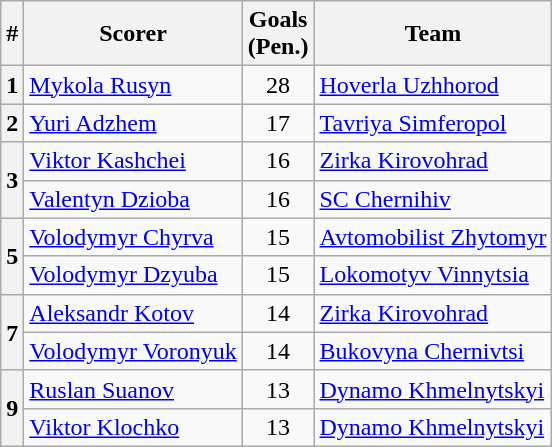<table class="wikitable">
<tr>
<th>#</th>
<th>Scorer</th>
<th>Goals<br>(Pen.)</th>
<th>Team</th>
</tr>
<tr>
<th>1</th>
<td><a href='#'>Mykola Rusyn</a></td>
<td align=center>28</td>
<td><a href='#'>Hoverla Uzhhorod</a></td>
</tr>
<tr>
<th>2</th>
<td><a href='#'>Yuri Adzhem</a></td>
<td align=center>17</td>
<td><a href='#'>Tavriya Simferopol</a></td>
</tr>
<tr>
<th rowspan=2>3</th>
<td><a href='#'>Viktor Kashchei</a></td>
<td align=center>16</td>
<td><a href='#'>Zirka Kirovohrad</a></td>
</tr>
<tr>
<td><a href='#'>Valentyn Dzioba</a></td>
<td align=center>16</td>
<td><a href='#'>SC Chernihiv</a></td>
</tr>
<tr>
<th rowspan=2>5</th>
<td><a href='#'>Volodymyr Chyrva</a></td>
<td align=center>15</td>
<td><a href='#'>Avtomobilist Zhytomyr</a></td>
</tr>
<tr>
<td><a href='#'>Volodymyr Dzyuba</a></td>
<td align=center>15</td>
<td><a href='#'>Lokomotyv Vinnytsia</a></td>
</tr>
<tr>
<th rowspan=2>7</th>
<td><a href='#'>Aleksandr Kotov</a></td>
<td align=center>14</td>
<td><a href='#'>Zirka Kirovohrad</a></td>
</tr>
<tr>
<td><a href='#'>Volodymyr Voronyuk</a></td>
<td align=center>14</td>
<td><a href='#'>Bukovyna Chernivtsi</a></td>
</tr>
<tr>
<th rowspan=2>9</th>
<td><a href='#'>Ruslan Suanov</a></td>
<td align=center>13</td>
<td><a href='#'>Dynamo Khmelnytskyi</a></td>
</tr>
<tr>
<td><a href='#'>Viktor Klochko</a></td>
<td align=center>13</td>
<td><a href='#'>Dynamo Khmelnytskyi</a></td>
</tr>
</table>
